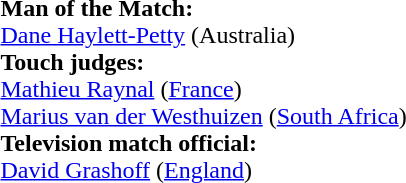<table style="width:50%">
<tr>
<td><br><strong>Man of the Match:</strong>
<br><a href='#'>Dane Haylett-Petty</a> (Australia)<br><strong>Touch judges:</strong>
<br><a href='#'>Mathieu Raynal</a> (<a href='#'>France</a>)
<br><a href='#'>Marius van der Westhuizen</a> (<a href='#'>South Africa</a>)
<br><strong>Television match official:</strong>
<br><a href='#'>David Grashoff</a> (<a href='#'>England</a>)</td>
</tr>
</table>
